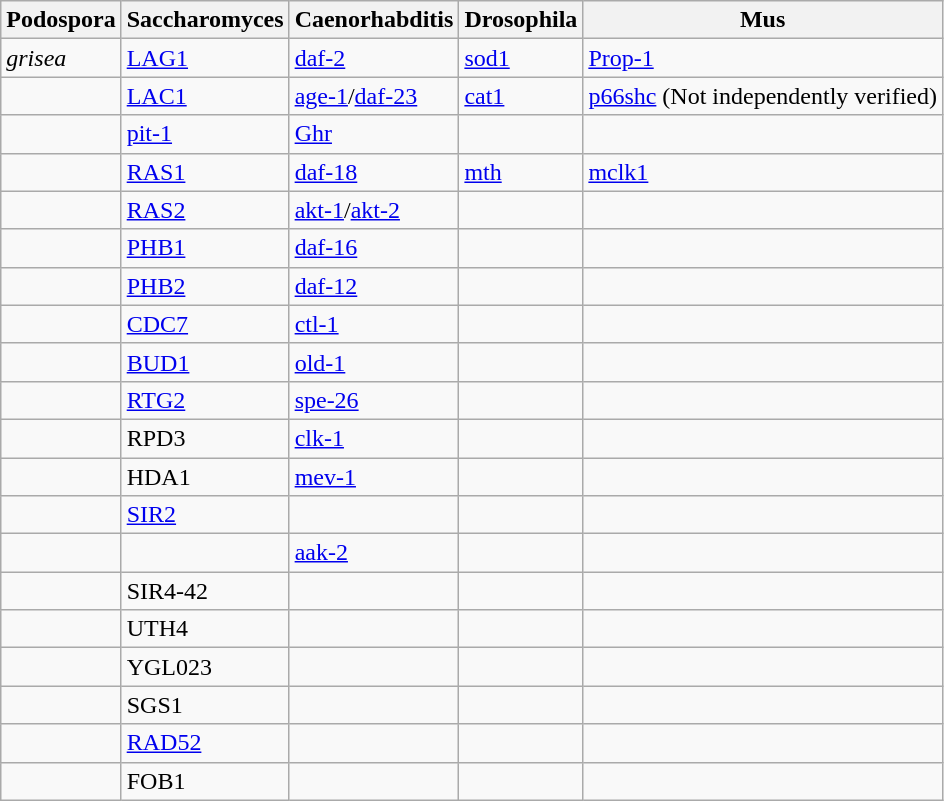<table class="wikitable">
<tr>
<th>Podospora</th>
<th>Saccharomyces</th>
<th>Caenorhabditis</th>
<th>Drosophila</th>
<th>Mus</th>
</tr>
<tr>
<td><em>grisea</em></td>
<td><a href='#'>LAG1</a></td>
<td><a href='#'>daf-2</a></td>
<td><a href='#'>sod1</a></td>
<td><a href='#'>Prop-1</a></td>
</tr>
<tr>
<td></td>
<td><a href='#'>LAC1</a></td>
<td><a href='#'>age-1</a>/<a href='#'>daf-23</a></td>
<td><a href='#'>cat1</a></td>
<td><a href='#'>p66shc</a> (Not independently verified)</td>
</tr>
<tr>
<td></td>
<td><a href='#'>pit-1</a></td>
<td><a href='#'>Ghr</a></td>
<td></td>
<td></td>
</tr>
<tr>
<td></td>
<td><a href='#'>RAS1</a></td>
<td><a href='#'>daf-18</a></td>
<td><a href='#'>mth</a></td>
<td><a href='#'>mclk1</a></td>
</tr>
<tr>
<td></td>
<td><a href='#'>RAS2</a></td>
<td><a href='#'>akt-1</a>/<a href='#'>akt-2</a></td>
<td></td>
<td></td>
</tr>
<tr>
<td></td>
<td><a href='#'>PHB1</a></td>
<td><a href='#'>daf-16</a></td>
<td></td>
<td></td>
</tr>
<tr>
<td></td>
<td><a href='#'>PHB2</a></td>
<td><a href='#'>daf-12</a></td>
<td></td>
<td></td>
</tr>
<tr>
<td></td>
<td><a href='#'>CDC7</a></td>
<td><a href='#'>ctl-1</a></td>
<td></td>
<td></td>
</tr>
<tr>
<td></td>
<td><a href='#'>BUD1</a></td>
<td><a href='#'>old-1</a></td>
<td></td>
<td></td>
</tr>
<tr>
<td></td>
<td><a href='#'>RTG2</a></td>
<td><a href='#'>spe-26</a></td>
<td></td>
<td></td>
</tr>
<tr>
<td></td>
<td>RPD3</td>
<td><a href='#'>clk-1</a></td>
<td></td>
<td></td>
</tr>
<tr>
<td></td>
<td>HDA1</td>
<td><a href='#'>mev-1</a></td>
<td></td>
<td></td>
</tr>
<tr>
<td></td>
<td><a href='#'>SIR2</a></td>
<td></td>
<td></td>
<td></td>
</tr>
<tr>
<td></td>
<td></td>
<td><a href='#'>aak-2</a></td>
<td></td>
<td></td>
</tr>
<tr>
<td></td>
<td>SIR4-42</td>
<td></td>
<td></td>
<td></td>
</tr>
<tr>
<td></td>
<td>UTH4</td>
<td></td>
<td></td>
<td></td>
</tr>
<tr>
<td></td>
<td>YGL023</td>
<td></td>
<td></td>
<td></td>
</tr>
<tr>
<td></td>
<td>SGS1</td>
<td></td>
<td></td>
<td></td>
</tr>
<tr>
<td></td>
<td><a href='#'>RAD52</a></td>
<td></td>
<td></td>
<td></td>
</tr>
<tr>
<td></td>
<td>FOB1</td>
<td></td>
<td></td>
<td></td>
</tr>
</table>
